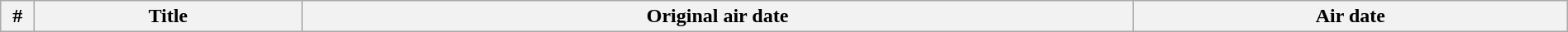<table class="wikitable plainrowheaders" style="width:100%; margin:auto;">
<tr>
<th width="20">#</th>
<th>Title</th>
<th>Original air date</th>
<th>Air date<br>







































</th>
</tr>
</table>
